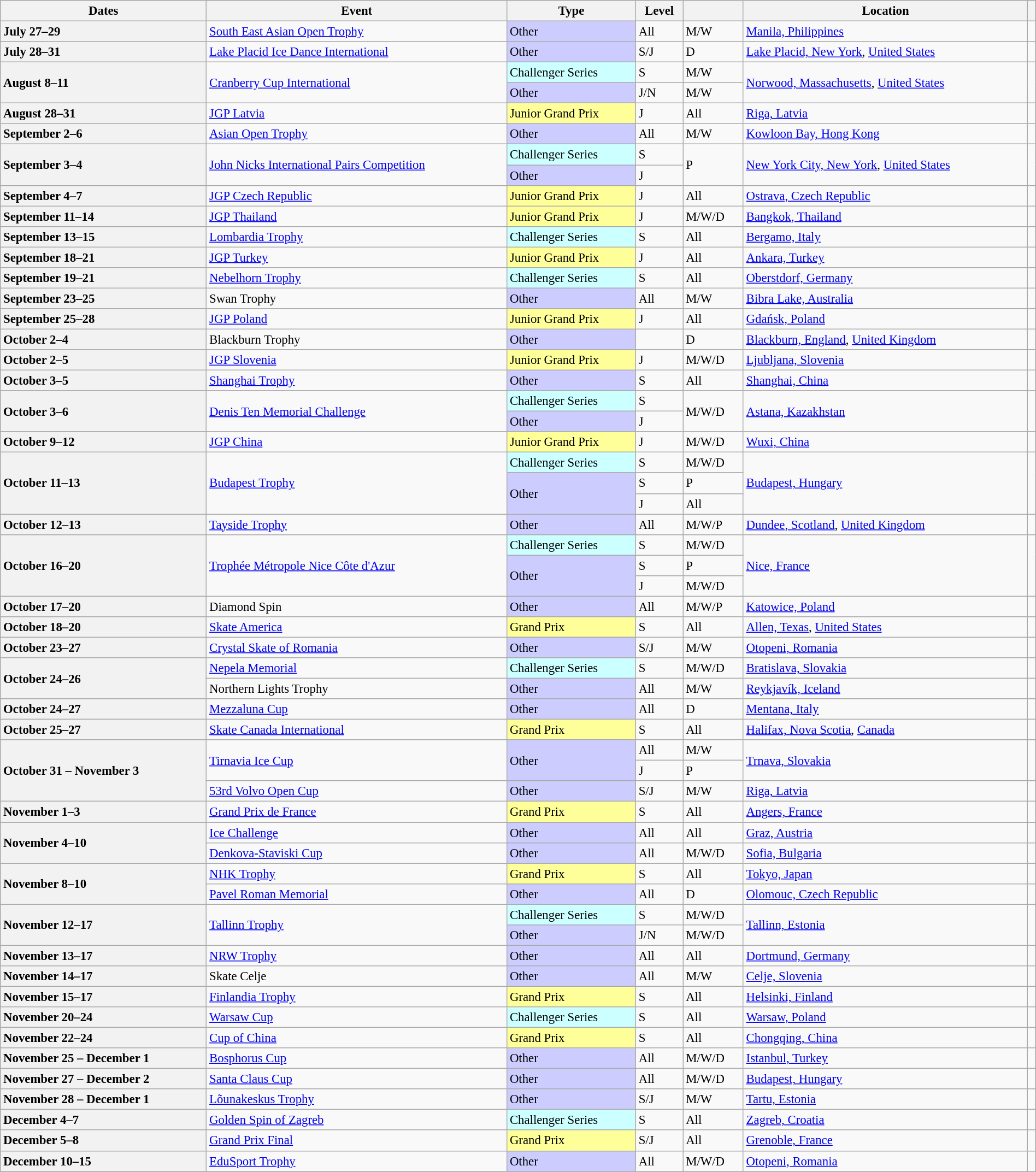<table class="wikitable sortable" style="text-align:left; font-size:95%; width:100%">
<tr>
<th scope="col">Dates</th>
<th scope="col">Event</th>
<th scope="col">Type</th>
<th scope="col" class="unsortable">Level</th>
<th scope="col" class="unsortable"></th>
<th scope="col" class="unsortable">Location</th>
<th scope="col" class="unsortable"></th>
</tr>
<tr>
<th scope="row" style="text-align:left">July 27–29</th>
<td><a href='#'>South East Asian Open Trophy</a></td>
<td bgcolor="ccccff">Other</td>
<td>All</td>
<td>M/W</td>
<td><a href='#'>Manila, Philippines</a></td>
<td></td>
</tr>
<tr>
<th scope="row" style="text-align:left">July 28–31</th>
<td><a href='#'>Lake Placid Ice Dance International</a></td>
<td bgcolor="ccccff">Other</td>
<td>S/J</td>
<td>D</td>
<td><a href='#'>Lake Placid, New York</a>, <a href='#'>United States</a></td>
<td></td>
</tr>
<tr>
<th scope="row" style="text-align:left" rowspan="2">August 8–11</th>
<td rowspan="2"><a href='#'>Cranberry Cup International</a></td>
<td bgcolor="ccffff">Challenger Series</td>
<td>S</td>
<td>M/W</td>
<td rowspan="2"><a href='#'>Norwood, Massachusetts</a>, <a href='#'>United States</a></td>
<td rowspan="2"></td>
</tr>
<tr>
<td bgcolor="ccccff">Other</td>
<td>J/N</td>
<td>M/W</td>
</tr>
<tr>
<th scope="row" style="text-align:left">August 28–31</th>
<td><a href='#'>JGP Latvia</a></td>
<td bgcolor="ffff99">Junior Grand Prix</td>
<td>J</td>
<td>All</td>
<td><a href='#'>Riga, Latvia</a></td>
<td></td>
</tr>
<tr>
<th scope="row" style="text-align:left">September 2–6</th>
<td><a href='#'>Asian Open Trophy</a></td>
<td bgcolor="ccccff">Other</td>
<td>All</td>
<td>M/W</td>
<td><a href='#'>Kowloon Bay, Hong Kong</a></td>
<td></td>
</tr>
<tr>
<th rowspan="2" scope="row" style="text-align:left">September 3–4</th>
<td rowspan="2"><a href='#'>John Nicks International Pairs Competition</a></td>
<td bgcolor="ccffff">Challenger Series</td>
<td>S</td>
<td rowspan="2">P</td>
<td rowspan="2"><a href='#'>New York City, New York</a>, <a href='#'>United States</a></td>
<td rowspan="2"></td>
</tr>
<tr>
<td bgcolor="ccccff">Other</td>
<td>J</td>
</tr>
<tr>
<th scope="row" style="text-align:left">September 4–7</th>
<td><a href='#'>JGP Czech Republic</a></td>
<td bgcolor="ffff99">Junior Grand Prix</td>
<td>J</td>
<td>All</td>
<td><a href='#'>Ostrava, Czech Republic</a></td>
<td></td>
</tr>
<tr>
<th scope="row" style="text-align:left">September 11–14</th>
<td><a href='#'>JGP Thailand</a></td>
<td bgcolor="ffff99">Junior Grand Prix</td>
<td>J</td>
<td>M/W/D</td>
<td><a href='#'>Bangkok, Thailand</a></td>
<td></td>
</tr>
<tr>
<th scope="row" style="text-align:left">September 13–15</th>
<td><a href='#'>Lombardia Trophy</a></td>
<td bgcolor="ccffff">Challenger Series</td>
<td>S</td>
<td>All</td>
<td><a href='#'>Bergamo, Italy</a></td>
<td></td>
</tr>
<tr>
<th scope="row" style="text-align:left">September 18–21</th>
<td><a href='#'>JGP Turkey</a></td>
<td bgcolor="ffff99">Junior Grand Prix</td>
<td>J</td>
<td>All</td>
<td><a href='#'>Ankara, Turkey</a></td>
<td></td>
</tr>
<tr>
<th scope="row" style="text-align:left">September 19–21</th>
<td><a href='#'>Nebelhorn Trophy</a></td>
<td bgcolor="ccffff">Challenger Series</td>
<td>S</td>
<td>All</td>
<td><a href='#'>Oberstdorf, Germany</a></td>
<td></td>
</tr>
<tr>
<th scope="row" style="text-align:left">September 23–25</th>
<td>Swan Trophy</td>
<td bgcolor="ccccff">Other</td>
<td>All</td>
<td>M/W</td>
<td><a href='#'>Bibra Lake, Australia</a></td>
<td></td>
</tr>
<tr>
<th scope="row" style="text-align:left">September 25–28</th>
<td><a href='#'>JGP Poland</a></td>
<td bgcolor="ffff99">Junior Grand Prix</td>
<td>J</td>
<td>All</td>
<td><a href='#'>Gdańsk, Poland</a></td>
<td></td>
</tr>
<tr>
<th scope="row" style="text-align:left">October 2–4</th>
<td>Blackburn Trophy</td>
<td bgcolor="ccccff">Other</td>
<td></td>
<td>D</td>
<td><a href='#'>Blackburn, England</a>, <a href='#'>United Kingdom</a></td>
<td></td>
</tr>
<tr>
<th scope="row" style="text-align:left">October 2–5</th>
<td><a href='#'>JGP Slovenia</a></td>
<td bgcolor="ffff99">Junior Grand Prix</td>
<td>J</td>
<td>M/W/D</td>
<td><a href='#'>Ljubljana, Slovenia</a></td>
<td></td>
</tr>
<tr>
<th scope="row" style="text-align:left">October 3–5</th>
<td><a href='#'>Shanghai Trophy</a></td>
<td bgcolor="ccccff">Other</td>
<td>S</td>
<td>All</td>
<td><a href='#'>Shanghai, China</a></td>
<td></td>
</tr>
<tr>
<th scope="row" style="text-align:left" rowspan="2">October 3–6</th>
<td rowspan="2"><a href='#'>Denis Ten Memorial Challenge</a></td>
<td bgcolor="ccffff">Challenger Series</td>
<td>S</td>
<td rowspan="2">M/W/D</td>
<td rowspan="2"><a href='#'>Astana, Kazakhstan</a></td>
<td rowspan="2"></td>
</tr>
<tr>
<td bgcolor="ccccff">Other</td>
<td>J</td>
</tr>
<tr>
<th scope="row" style="text-align:left">October 9–12</th>
<td><a href='#'>JGP China</a></td>
<td bgcolor="ffff99">Junior Grand Prix</td>
<td>J</td>
<td>M/W/D</td>
<td><a href='#'>Wuxi, China</a></td>
<td></td>
</tr>
<tr>
<th scope="row" style="text-align:left" rowspan="3">October 11–13</th>
<td rowspan="3"><a href='#'>Budapest Trophy</a></td>
<td bgcolor="ccffff">Challenger Series</td>
<td>S</td>
<td>M/W/D</td>
<td rowspan="3"><a href='#'>Budapest, Hungary</a></td>
<td rowspan="3"></td>
</tr>
<tr>
<td rowspan="2" bgcolor="ccccff">Other</td>
<td>S</td>
<td>P</td>
</tr>
<tr>
<td>J</td>
<td>All</td>
</tr>
<tr>
<th scope="row" style="text-align:left">October 12–13</th>
<td><a href='#'>Tayside Trophy</a></td>
<td bgcolor="ccccff">Other</td>
<td>All</td>
<td>M/W/P</td>
<td><a href='#'>Dundee, Scotland</a>, <a href='#'>United Kingdom</a></td>
<td></td>
</tr>
<tr>
<th scope="row" style="text-align:left" rowspan="3">October 16–20</th>
<td rowspan="3"><a href='#'>Trophée Métropole Nice Côte d'Azur</a></td>
<td bgcolor="ccffff">Challenger Series</td>
<td>S</td>
<td>M/W/D</td>
<td rowspan="3"><a href='#'>Nice, France</a></td>
<td rowspan="3"></td>
</tr>
<tr>
<td rowspan="2" bgcolor="ccccff">Other</td>
<td>S</td>
<td>P</td>
</tr>
<tr>
<td>J</td>
<td>M/W/D</td>
</tr>
<tr>
<th scope="row" style="text-align:left">October 17–20</th>
<td>Diamond Spin</td>
<td bgcolor="ccccff">Other</td>
<td>All</td>
<td>M/W/P</td>
<td><a href='#'>Katowice, Poland</a></td>
<td></td>
</tr>
<tr>
<th scope="row" style="text-align:left">October 18–20</th>
<td><a href='#'>Skate America</a></td>
<td bgcolor="ffff99">Grand Prix</td>
<td>S</td>
<td>All</td>
<td><a href='#'>Allen, Texas</a>, <a href='#'>United States</a></td>
<td></td>
</tr>
<tr>
<th scope="row" style="text-align:left">October 23–27</th>
<td><a href='#'>Crystal Skate of Romania</a></td>
<td bgcolor="ccccff">Other</td>
<td>S/J</td>
<td>M/W</td>
<td><a href='#'>Otopeni, Romania</a></td>
<td></td>
</tr>
<tr>
<th scope="row" style="text-align:left" rowspan="2">October 24–26</th>
<td><a href='#'>Nepela Memorial</a></td>
<td bgcolor="ccffff">Challenger Series</td>
<td>S</td>
<td>M/W/D</td>
<td><a href='#'>Bratislava, Slovakia</a></td>
<td></td>
</tr>
<tr>
<td>Northern Lights Trophy</td>
<td bgcolor="ccccff">Other</td>
<td>All</td>
<td>M/W</td>
<td><a href='#'>Reykjavík, Iceland</a></td>
<td></td>
</tr>
<tr>
<th scope="row" style="text-align:left">October 24–27</th>
<td><a href='#'>Mezzaluna Cup</a></td>
<td bgcolor="ccccff">Other</td>
<td>All</td>
<td>D</td>
<td><a href='#'>Mentana, Italy</a></td>
<td></td>
</tr>
<tr>
<th scope="row" style="text-align:left">October 25–27</th>
<td><a href='#'>Skate Canada International</a></td>
<td bgcolor="ffff99">Grand Prix</td>
<td>S</td>
<td>All</td>
<td><a href='#'>Halifax, Nova Scotia</a>, <a href='#'>Canada</a></td>
<td></td>
</tr>
<tr>
<th scope="row" style="text-align:left" rowspan="3">October 31 – November 3</th>
<td rowspan="2"><a href='#'>Tirnavia Ice Cup</a></td>
<td rowspan="2" bgcolor="ccccff">Other</td>
<td>All</td>
<td>M/W</td>
<td rowspan="2"><a href='#'>Trnava, Slovakia</a></td>
<td rowspan="2"></td>
</tr>
<tr>
<td>J</td>
<td>P</td>
</tr>
<tr>
<td><a href='#'>53rd Volvo Open Cup</a></td>
<td bgcolor="ccccff">Other</td>
<td>S/J</td>
<td>M/W</td>
<td><a href='#'>Riga, Latvia</a></td>
<td></td>
</tr>
<tr>
<th scope="row" style="text-align:left">November 1–3</th>
<td><a href='#'>Grand Prix de France</a></td>
<td bgcolor="ffff99">Grand Prix</td>
<td>S</td>
<td>All</td>
<td><a href='#'>Angers, France</a></td>
<td></td>
</tr>
<tr>
<th scope="row" style="text-align:left" rowspan="2">November 4–10</th>
<td><a href='#'>Ice Challenge</a></td>
<td bgcolor="ccccff">Other</td>
<td>All</td>
<td>All</td>
<td><a href='#'>Graz, Austria</a></td>
<td></td>
</tr>
<tr>
<td><a href='#'>Denkova-Staviski Cup</a></td>
<td bgcolor="ccccff">Other</td>
<td>All</td>
<td>M/W/D</td>
<td><a href='#'>Sofia, Bulgaria</a></td>
<td></td>
</tr>
<tr>
<th scope="row" style="text-align:left" rowspan="2">November 8–10</th>
<td><a href='#'>NHK Trophy</a></td>
<td bgcolor="ffff99">Grand Prix</td>
<td>S</td>
<td>All</td>
<td><a href='#'>Tokyo, Japan</a></td>
<td></td>
</tr>
<tr>
<td><a href='#'>Pavel Roman Memorial</a></td>
<td bgcolor="ccccff">Other</td>
<td>All</td>
<td>D</td>
<td><a href='#'>Olomouc, Czech Republic</a></td>
<td></td>
</tr>
<tr>
<th scope="row" style="text-align:left" rowspan="2">November 12–17</th>
<td rowspan="2"><a href='#'>Tallinn Trophy</a></td>
<td bgcolor="ccffff">Challenger Series</td>
<td>S</td>
<td>M/W/D</td>
<td rowspan="2"><a href='#'>Tallinn, Estonia</a></td>
<td rowspan="2"></td>
</tr>
<tr>
<td bgcolor="ccccff">Other</td>
<td>J/N</td>
<td>M/W/D</td>
</tr>
<tr>
<th scope="row" style="text-align:left">November 13–17</th>
<td><a href='#'>NRW Trophy</a></td>
<td bgcolor="ccccff">Other</td>
<td>All</td>
<td>All</td>
<td><a href='#'>Dortmund, Germany</a></td>
<td></td>
</tr>
<tr>
<th scope="row" style="text-align:left">November 14–17</th>
<td>Skate Celje</td>
<td bgcolor="ccccff">Other</td>
<td>All</td>
<td>M/W</td>
<td><a href='#'>Celje, Slovenia</a></td>
<td></td>
</tr>
<tr>
<th scope="row" style="text-align:left">November 15–17</th>
<td><a href='#'>Finlandia Trophy</a></td>
<td bgcolor="ffff99">Grand Prix</td>
<td>S</td>
<td>All</td>
<td><a href='#'>Helsinki, Finland</a></td>
<td></td>
</tr>
<tr>
<th scope="row" style="text-align:left">November 20–24</th>
<td><a href='#'>Warsaw Cup</a></td>
<td bgcolor="ccffff">Challenger Series</td>
<td>S</td>
<td>All</td>
<td><a href='#'>Warsaw, Poland</a></td>
<td></td>
</tr>
<tr>
<th scope="row" style="text-align:left">November 22–24</th>
<td><a href='#'>Cup of China</a></td>
<td bgcolor="ffff99">Grand Prix</td>
<td>S</td>
<td>All</td>
<td><a href='#'>Chongqing, China</a></td>
<td></td>
</tr>
<tr>
<th scope="row" style="text-align:left">November 25 – December 1</th>
<td><a href='#'>Bosphorus Cup</a></td>
<td bgcolor="ccccff">Other</td>
<td>All</td>
<td>M/W/D</td>
<td><a href='#'>Istanbul, Turkey</a></td>
<td></td>
</tr>
<tr>
<th scope="row" style="text-align:left">November 27 – December 2</th>
<td><a href='#'>Santa Claus Cup</a></td>
<td bgcolor="ccccff">Other</td>
<td>All</td>
<td>M/W/D</td>
<td><a href='#'>Budapest, Hungary</a></td>
<td></td>
</tr>
<tr>
<th scope="row" style="text-align:left">November 28 – December 1</th>
<td><a href='#'>Lõunakeskus Trophy</a></td>
<td bgcolor="ccccff">Other</td>
<td>S/J</td>
<td>M/W</td>
<td><a href='#'>Tartu, Estonia</a></td>
<td></td>
</tr>
<tr>
<th scope="row" style="text-align:left">December 4–7</th>
<td><a href='#'>Golden Spin of Zagreb</a></td>
<td bgcolor="ccffff">Challenger Series</td>
<td>S</td>
<td>All</td>
<td><a href='#'>Zagreb, Croatia</a></td>
<td></td>
</tr>
<tr>
<th scope="row" style="text-align:left">December 5–8</th>
<td><a href='#'>Grand Prix Final</a></td>
<td bgcolor="ffff99">Grand Prix</td>
<td>S/J</td>
<td>All</td>
<td><a href='#'>Grenoble, France</a></td>
<td></td>
</tr>
<tr>
<th scope="row" style="text-align:left">December 10–15</th>
<td><a href='#'>EduSport Trophy</a></td>
<td bgcolor="ccccff">Other</td>
<td>All</td>
<td>M/W/D</td>
<td><a href='#'>Otopeni, Romania</a></td>
<td></td>
</tr>
</table>
